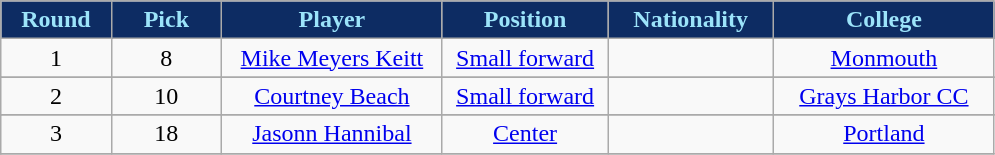<table class="wikitable sortable sortable">
<tr>
<th style="background:#0D2C63; color:#9CE4FA" width="10%">Round</th>
<th style="background:#0D2C63; color:#9CE4FA" width="10%">Pick</th>
<th style="background:#0D2C63; color:#9CE4FA" width="20%">Player</th>
<th style="background:#0D2C63; color:#9CE4FA" width="15%">Position</th>
<th style="background:#0D2C63; color:#9CE4FA" width="15%">Nationality</th>
<th style="background:#0D2C63; color:#9CE4FA" width="20%">College</th>
</tr>
<tr style="text-align: center">
<td>1</td>
<td>8</td>
<td><a href='#'>Mike Meyers Keitt</a></td>
<td><a href='#'>Small forward</a></td>
<td></td>
<td><a href='#'>Monmouth</a></td>
</tr>
<tr style="text-align: center">
</tr>
<tr style="text-align: center">
<td>2</td>
<td>10</td>
<td><a href='#'>Courtney Beach</a></td>
<td><a href='#'>Small forward</a></td>
<td></td>
<td><a href='#'>Grays Harbor CC</a></td>
</tr>
<tr style="text-align: center">
</tr>
<tr style="text-align: center">
</tr>
<tr style="text-align: center">
<td>3</td>
<td>18</td>
<td><a href='#'>Jasonn Hannibal</a></td>
<td><a href='#'>Center</a></td>
<td></td>
<td><a href='#'>Portland</a></td>
</tr>
<tr style="text-align: center">
</tr>
</table>
